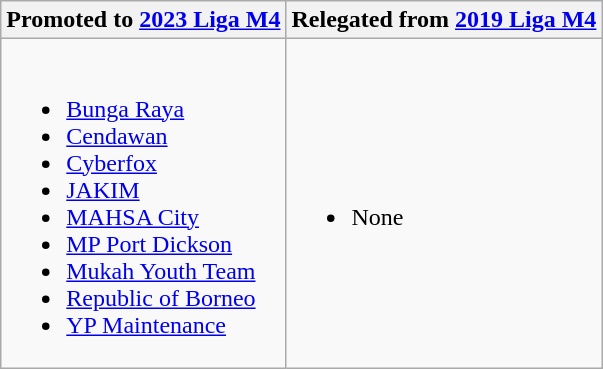<table class="wikitable">
<tr>
<th> Promoted to <a href='#'>2023 Liga M4</a></th>
<th> Relegated from <a href='#'>2019 Liga M4</a></th>
</tr>
<tr>
<td><br><ul><li> <a href='#'>Bunga Raya</a></li><li> <a href='#'>Cendawan</a></li><li> <a href='#'>Cyberfox</a></li><li> <a href='#'>JAKIM</a></li><li> <a href='#'>MAHSA City</a></li><li> <a href='#'>MP Port Dickson</a></li><li> <a href='#'>Mukah Youth Team</a></li><li> <a href='#'>Republic of Borneo</a></li><li> <a href='#'>YP Maintenance</a></li></ul></td>
<td><br><ul><li>None</li></ul></td>
</tr>
</table>
